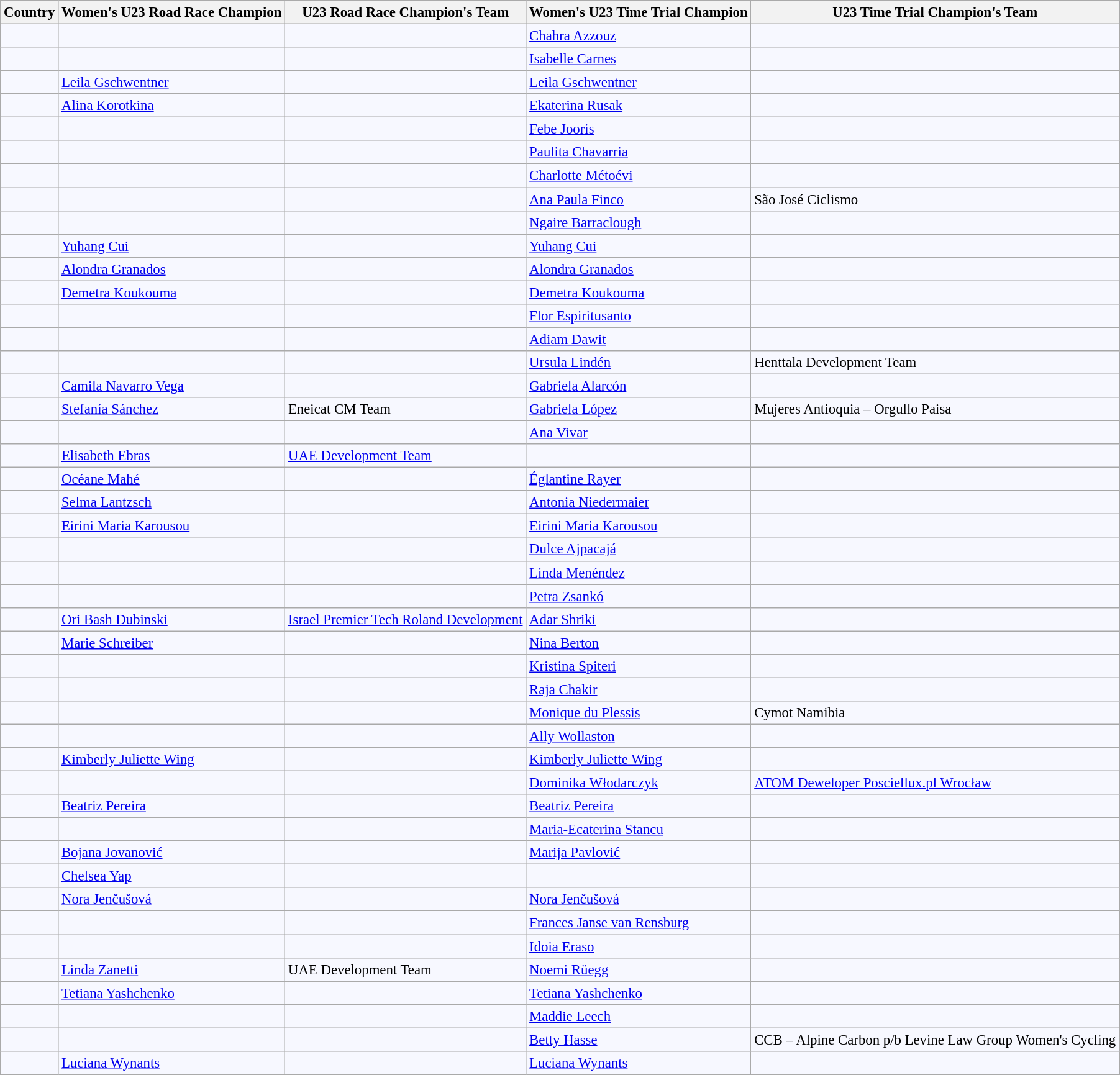<table class="wikitable sortable"  style="background:#f7f8ff; font-size:95%; border:gray solid 1px;">
<tr style="background:#ccc; text-align:center;">
<th>Country</th>
<th>Women's U23 Road Race Champion</th>
<th>U23 Road Race Champion's Team</th>
<th>Women's U23 Time Trial Champion</th>
<th>U23 Time Trial Champion's Team</th>
</tr>
<tr style="vertical-align:top;">
<td></td>
<td></td>
<td></td>
<td><a href='#'>Chahra Azzouz</a></td>
<td></td>
</tr>
<tr style="vertical-align:top;">
<td></td>
<td></td>
<td></td>
<td><a href='#'>Isabelle Carnes</a></td>
<td></td>
</tr>
<tr style="vertical-align:top;">
<td></td>
<td><a href='#'>Leila Gschwentner</a></td>
<td></td>
<td><a href='#'>Leila Gschwentner</a></td>
<td></td>
</tr>
<tr style="vertical-align:top;">
<td></td>
<td><a href='#'>Alina Korotkina</a></td>
<td></td>
<td><a href='#'>Ekaterina Rusak</a></td>
<td></td>
</tr>
<tr style="vertical-align:top;">
<td></td>
<td></td>
<td></td>
<td><a href='#'>Febe Jooris</a></td>
<td></td>
</tr>
<tr style="vertical-align:top;">
<td></td>
<td></td>
<td></td>
<td><a href='#'>Paulita Chavarria</a></td>
<td></td>
</tr>
<tr style="vertical-align:top;">
<td></td>
<td></td>
<td></td>
<td><a href='#'>Charlotte Métoévi</a></td>
<td></td>
</tr>
<tr style="vertical-align:top;">
<td></td>
<td></td>
<td></td>
<td><a href='#'>Ana Paula Finco</a></td>
<td>São José Ciclismo</td>
</tr>
<tr style="vertical-align:top;">
<td></td>
<td></td>
<td></td>
<td><a href='#'>Ngaire Barraclough</a></td>
<td></td>
</tr>
<tr style="vertical-align:top;">
<td></td>
<td><a href='#'>Yuhang Cui</a></td>
<td></td>
<td><a href='#'>Yuhang Cui</a></td>
<td></td>
</tr>
<tr style="vertical-align:top;">
<td></td>
<td><a href='#'>Alondra Granados</a></td>
<td></td>
<td><a href='#'>Alondra Granados</a></td>
<td></td>
</tr>
<tr style="vertical-align:top;">
<td></td>
<td><a href='#'>Demetra Koukouma</a></td>
<td></td>
<td><a href='#'>Demetra Koukouma</a></td>
<td></td>
</tr>
<tr style="vertical-align:top;">
<td></td>
<td></td>
<td></td>
<td><a href='#'>Flor Espiritusanto</a></td>
<td></td>
</tr>
<tr style="vertical-align:top;">
<td></td>
<td></td>
<td></td>
<td><a href='#'>Adiam Dawit</a></td>
<td></td>
</tr>
<tr style="vertical-align:top;">
<td></td>
<td></td>
<td></td>
<td><a href='#'>Ursula Lindén</a></td>
<td>Henttala Development Team</td>
</tr>
<tr style="vertical-align:top;">
<td></td>
<td><a href='#'>Camila Navarro Vega</a></td>
<td></td>
<td><a href='#'>Gabriela Alarcón</a></td>
<td></td>
</tr>
<tr style="vertical-align:top;">
<td></td>
<td><a href='#'>Stefanía Sánchez</a></td>
<td>Eneicat CM Team</td>
<td><a href='#'>Gabriela López</a></td>
<td>Mujeres Antioquia – Orgullo Paisa</td>
</tr>
<tr style="vertical-align:top;">
<td></td>
<td></td>
<td></td>
<td><a href='#'>Ana Vivar</a></td>
<td></td>
</tr>
<tr style="vertical-align:top;">
<td></td>
<td><a href='#'>Elisabeth Ebras</a></td>
<td><a href='#'>UAE Development Team</a></td>
<td></td>
<td></td>
</tr>
<tr style="vertical-align:top;">
<td></td>
<td><a href='#'>Océane Mahé</a></td>
<td></td>
<td><a href='#'>Églantine Rayer</a></td>
<td></td>
</tr>
<tr style="vertical-align:top;">
<td></td>
<td><a href='#'>Selma Lantzsch</a></td>
<td></td>
<td><a href='#'>Antonia Niedermaier</a></td>
<td></td>
</tr>
<tr style="vertical-align:top;">
<td></td>
<td><a href='#'>Eirini Maria Karousou</a></td>
<td></td>
<td><a href='#'>Eirini Maria Karousou</a></td>
<td></td>
</tr>
<tr style="vertical-align:top;">
<td></td>
<td></td>
<td></td>
<td><a href='#'>Dulce Ajpacajá</a></td>
<td></td>
</tr>
<tr style="vertical-align:top;">
<td></td>
<td></td>
<td></td>
<td><a href='#'>Linda Menéndez</a></td>
<td></td>
</tr>
<tr style="vertical-align:top;">
<td></td>
<td></td>
<td></td>
<td><a href='#'>Petra Zsankó</a></td>
<td></td>
</tr>
<tr style="vertical-align:top;">
<td></td>
<td><a href='#'>Ori Bash Dubinski</a></td>
<td><a href='#'>Israel Premier Tech Roland Development</a></td>
<td><a href='#'>Adar Shriki</a></td>
<td></td>
</tr>
<tr style="vertical-align:top;">
<td></td>
<td><a href='#'>Marie Schreiber</a></td>
<td></td>
<td><a href='#'>Nina Berton</a></td>
<td></td>
</tr>
<tr style="vertical-align:top;">
<td></td>
<td></td>
<td></td>
<td><a href='#'>Kristina Spiteri</a></td>
<td></td>
</tr>
<tr style="vertical-align:top;">
<td></td>
<td></td>
<td></td>
<td><a href='#'>Raja Chakir</a></td>
<td></td>
</tr>
<tr style="vertical-align:top;">
<td></td>
<td></td>
<td></td>
<td><a href='#'>Monique du Plessis</a></td>
<td>Cymot Namibia</td>
</tr>
<tr style="vertical-align:top;">
<td></td>
<td></td>
<td></td>
<td><a href='#'>Ally Wollaston</a></td>
<td></td>
</tr>
<tr style="vertical-align:top;">
<td></td>
<td><a href='#'>Kimberly Juliette Wing</a></td>
<td></td>
<td><a href='#'>Kimberly Juliette Wing</a></td>
<td></td>
</tr>
<tr style="vertical-align:top;">
<td></td>
<td></td>
<td></td>
<td><a href='#'>Dominika Włodarczyk</a></td>
<td><a href='#'>ATOM Deweloper Posciellux.pl Wrocław</a></td>
</tr>
<tr style="vertical-align:top;">
<td></td>
<td><a href='#'>Beatriz Pereira</a></td>
<td></td>
<td><a href='#'>Beatriz Pereira</a></td>
<td></td>
</tr>
<tr style="vertical-align:top;">
<td></td>
<td></td>
<td></td>
<td><a href='#'>Maria-Ecaterina Stancu</a></td>
<td></td>
</tr>
<tr style="vertical-align:top;">
<td></td>
<td><a href='#'>Bojana Jovanović</a></td>
<td></td>
<td><a href='#'>Marija Pavlović</a></td>
<td></td>
</tr>
<tr style="vertical-align:top;">
<td></td>
<td><a href='#'>Chelsea Yap</a></td>
<td></td>
<td></td>
<td></td>
</tr>
<tr style="vertical-align:top;">
<td></td>
<td><a href='#'>Nora Jenčušová</a></td>
<td></td>
<td><a href='#'>Nora Jenčušová</a></td>
<td></td>
</tr>
<tr style="vertical-align:top;">
<td></td>
<td></td>
<td></td>
<td><a href='#'>Frances Janse van Rensburg</a></td>
<td></td>
</tr>
<tr style="vertical-align:top;">
<td></td>
<td></td>
<td></td>
<td><a href='#'>Idoia Eraso</a></td>
<td></td>
</tr>
<tr style="vertical-align:top;">
<td></td>
<td><a href='#'>Linda Zanetti</a></td>
<td>UAE Development Team</td>
<td><a href='#'>Noemi Rüegg</a></td>
<td></td>
</tr>
<tr style="vertical-align:top;">
<td></td>
<td><a href='#'>Tetiana Yashchenko</a></td>
<td></td>
<td><a href='#'>Tetiana Yashchenko</a></td>
<td></td>
</tr>
<tr style="vertical-align:top;">
<td></td>
<td></td>
<td></td>
<td><a href='#'>Maddie Leech</a></td>
<td></td>
</tr>
<tr style="vertical-align:top;">
<td></td>
<td></td>
<td></td>
<td><a href='#'>Betty Hasse</a></td>
<td>CCB – Alpine Carbon p/b Levine Law Group Women's Cycling</td>
</tr>
<tr style="vertical-align:top;">
<td></td>
<td><a href='#'>Luciana Wynants</a></td>
<td></td>
<td><a href='#'>Luciana Wynants</a></td>
<td></td>
</tr>
</table>
